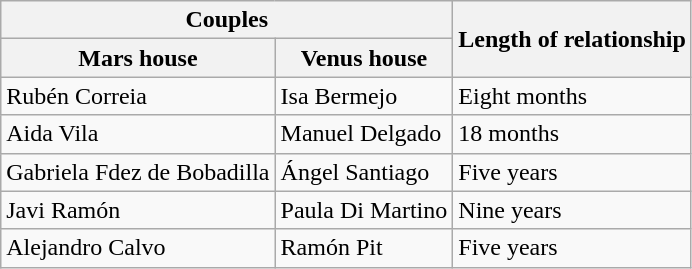<table class="wikitable">
<tr>
<th colspan="2">Couples </th>
<th rowspan="2">Length of relationship </th>
</tr>
<tr>
<th>Mars house</th>
<th>Venus house</th>
</tr>
<tr>
<td>Rubén Correia</td>
<td>Isa Bermejo</td>
<td>Eight months</td>
</tr>
<tr>
<td>Aida Vila</td>
<td>Manuel Delgado</td>
<td>18 months</td>
</tr>
<tr>
<td>Gabriela Fdez de Bobadilla</td>
<td>Ángel Santiago</td>
<td>Five years</td>
</tr>
<tr>
<td>Javi Ramón</td>
<td>Paula Di Martino</td>
<td>Nine years</td>
</tr>
<tr>
<td>Alejandro Calvo</td>
<td>Ramón Pit</td>
<td>Five years</td>
</tr>
</table>
